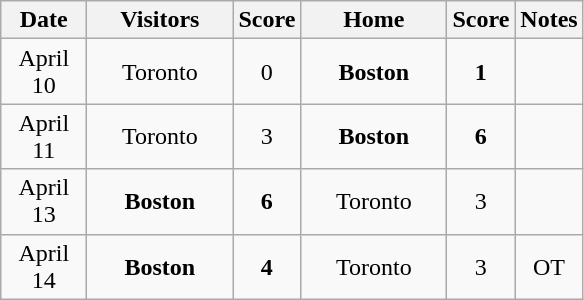<table class="wikitable">
<tr>
<th width="50">Date</th>
<th width="90">Visitors</th>
<th width="25">Score</th>
<th width="90">Home</th>
<th width="25">Score</th>
<th>Notes</th>
</tr>
<tr align="center">
<td>April 10</td>
<td>Toronto</td>
<td align="center">0</td>
<td><strong>Boston </strong></td>
<td align="center"><strong>1</strong></td>
<td></td>
</tr>
<tr align="center">
<td>April 11</td>
<td>Toronto</td>
<td align="center">3</td>
<td><strong>Boston </strong></td>
<td align="center"><strong>6</strong></td>
<td></td>
</tr>
<tr align="center">
<td>April 13</td>
<td><strong>Boston </strong></td>
<td align="center"><strong>6</strong></td>
<td>Toronto</td>
<td align="center">3</td>
<td></td>
</tr>
<tr align="center">
<td>April 14</td>
<td><strong>Boston </strong></td>
<td align="center"><strong>4</strong></td>
<td>Toronto</td>
<td align="center">3</td>
<td>OT</td>
</tr>
</table>
